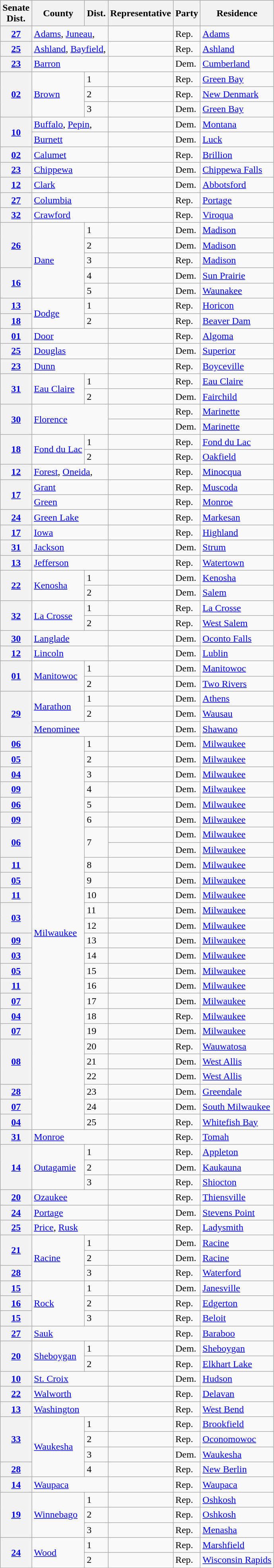<table class="wikitable sortable">
<tr>
<th>Senate<br>Dist.</th>
<th>County</th>
<th>Dist.</th>
<th>Representative</th>
<th>Party</th>
<th>Residence</th>
</tr>
<tr>
<th><a href='#'>27</a></th>
<td text-align="left" colspan="2"><a href='#'>Adams</a>, <a href='#'>Juneau</a>, </td>
<td></td>
<td>Rep.</td>
<td><a href='#'>Adams</a></td>
</tr>
<tr>
<th><a href='#'>25</a></th>
<td text-align="left" colspan="2"><a href='#'>Ashland</a>, <a href='#'>Bayfield</a>, </td>
<td></td>
<td>Rep.</td>
<td><a href='#'>Ashland</a></td>
</tr>
<tr>
<th><a href='#'>23</a></th>
<td text-align="left" colspan="2"><a href='#'>Barron</a> </td>
<td></td>
<td>Dem.</td>
<td><a href='#'>Cumberland</a></td>
</tr>
<tr>
<th rowspan="3"><a href='#'>02</a></th>
<td text-align="left" rowspan="3"><a href='#'>Brown</a></td>
<td>1</td>
<td></td>
<td>Rep.</td>
<td><a href='#'>Green Bay</a></td>
</tr>
<tr>
<td>2</td>
<td></td>
<td>Rep.</td>
<td><a href='#'>New Denmark</a></td>
</tr>
<tr>
<td>3</td>
<td></td>
<td>Dem.</td>
<td><a href='#'>Green Bay</a></td>
</tr>
<tr>
<th rowspan="2"><a href='#'>10</a></th>
<td text-align="left" colspan="2"><a href='#'>Buffalo</a>, <a href='#'>Pepin</a>, </td>
<td></td>
<td>Dem.</td>
<td><a href='#'>Montana</a></td>
</tr>
<tr>
<td text-align="left" colspan="2"><a href='#'>Burnett</a> </td>
<td></td>
<td>Dem.</td>
<td><a href='#'>Luck</a></td>
</tr>
<tr>
<th><a href='#'>02</a></th>
<td text-align="left" colspan="2"><a href='#'>Calumet</a></td>
<td></td>
<td>Rep.</td>
<td><a href='#'>Brillion</a></td>
</tr>
<tr>
<th><a href='#'>23</a></th>
<td text-align="left" colspan="2"><a href='#'>Chippewa</a></td>
<td></td>
<td>Dem.</td>
<td><a href='#'>Chippewa Falls</a></td>
</tr>
<tr>
<th><a href='#'>12</a></th>
<td text-align="left" colspan="2"><a href='#'>Clark</a></td>
<td></td>
<td>Dem.</td>
<td><a href='#'>Abbotsford</a></td>
</tr>
<tr>
<th><a href='#'>27</a></th>
<td text-align="left" colspan="2"><a href='#'>Columbia</a></td>
<td></td>
<td>Rep.</td>
<td><a href='#'>Portage</a></td>
</tr>
<tr>
<th><a href='#'>32</a></th>
<td text-align="left" colspan="2"><a href='#'>Crawford</a> </td>
<td></td>
<td>Rep.</td>
<td><a href='#'>Viroqua</a></td>
</tr>
<tr>
<th rowspan="3"><a href='#'>26</a></th>
<td text-align="left" rowspan="5"><a href='#'>Dane</a></td>
<td>1</td>
<td></td>
<td>Dem.</td>
<td><a href='#'>Madison</a></td>
</tr>
<tr>
<td>2</td>
<td></td>
<td>Dem.</td>
<td><a href='#'>Madison</a></td>
</tr>
<tr>
<td>3</td>
<td></td>
<td>Rep.</td>
<td><a href='#'>Madison</a></td>
</tr>
<tr>
<th rowspan="2"><a href='#'>16</a></th>
<td>4</td>
<td></td>
<td>Dem.</td>
<td><a href='#'>Sun Prairie</a></td>
</tr>
<tr>
<td>5</td>
<td></td>
<td>Dem.</td>
<td><a href='#'>Waunakee</a></td>
</tr>
<tr>
<th><a href='#'>13</a></th>
<td text-align="left" rowspan="2"><a href='#'>Dodge</a></td>
<td>1</td>
<td></td>
<td>Rep.</td>
<td><a href='#'>Horicon</a></td>
</tr>
<tr>
<th><a href='#'>18</a></th>
<td>2</td>
<td></td>
<td>Rep.</td>
<td><a href='#'>Beaver Dam</a></td>
</tr>
<tr>
<th><a href='#'>01</a></th>
<td text-align="left" colspan="2"><a href='#'>Door</a> </td>
<td></td>
<td>Rep.</td>
<td><a href='#'>Algoma</a></td>
</tr>
<tr>
<th><a href='#'>25</a></th>
<td text-align="left" colspan="2"><a href='#'>Douglas</a></td>
<td></td>
<td>Dem.</td>
<td><a href='#'>Superior</a></td>
</tr>
<tr>
<th><a href='#'>23</a></th>
<td text-align="left" colspan="2"><a href='#'>Dunn</a></td>
<td></td>
<td>Rep.</td>
<td><a href='#'>Boyceville</a></td>
</tr>
<tr>
<th rowspan="2"><a href='#'>31</a></th>
<td text-align="left" rowspan="2"><a href='#'>Eau Claire</a></td>
<td>1</td>
<td></td>
<td>Rep.</td>
<td><a href='#'>Eau Claire</a></td>
</tr>
<tr>
<td>2</td>
<td></td>
<td>Dem.</td>
<td><a href='#'>Fairchild</a></td>
</tr>
<tr>
<th rowspan="2"><a href='#'>30</a></th>
<td rowspan="2" text-align="left" colspan="2"><a href='#'>Florence</a> </td>
<td> </td>
<td>Rep.</td>
<td><a href='#'>Marinette</a></td>
</tr>
<tr>
<td> </td>
<td>Dem.</td>
<td><a href='#'>Marinette</a></td>
</tr>
<tr>
<th rowspan="2"><a href='#'>18</a></th>
<td text-align="left" rowspan="2"><a href='#'>Fond du Lac</a></td>
<td>1</td>
<td></td>
<td>Rep.</td>
<td><a href='#'>Fond du Lac</a></td>
</tr>
<tr>
<td>2</td>
<td></td>
<td>Rep.</td>
<td><a href='#'>Oakfield</a></td>
</tr>
<tr>
<th><a href='#'>12</a></th>
<td text-align="left" colspan="2"><a href='#'>Forest</a>, <a href='#'>Oneida</a>, </td>
<td></td>
<td>Rep.</td>
<td><a href='#'>Minocqua</a></td>
</tr>
<tr>
<th rowspan="2"><a href='#'>17</a></th>
<td text-align="left" colspan="2"><a href='#'>Grant</a></td>
<td></td>
<td>Rep.</td>
<td><a href='#'>Muscoda</a></td>
</tr>
<tr>
<td text-align="left" colspan="2"><a href='#'>Green</a> </td>
<td></td>
<td>Rep.</td>
<td><a href='#'>Monroe</a></td>
</tr>
<tr>
<th><a href='#'>24</a></th>
<td text-align="left" colspan="2"><a href='#'>Green Lake</a> </td>
<td></td>
<td>Rep.</td>
<td><a href='#'>Markesan</a></td>
</tr>
<tr>
<th><a href='#'>17</a></th>
<td text-align="left" colspan="2"><a href='#'>Iowa</a> </td>
<td></td>
<td>Rep.</td>
<td><a href='#'>Highland</a></td>
</tr>
<tr>
<th><a href='#'>31</a></th>
<td text-align="left" colspan="2"><a href='#'>Jackson</a> </td>
<td></td>
<td>Dem.</td>
<td><a href='#'>Strum</a></td>
</tr>
<tr>
<th><a href='#'>13</a></th>
<td text-align="left" colspan="2"><a href='#'>Jefferson</a></td>
<td></td>
<td>Rep.</td>
<td><a href='#'>Watertown</a></td>
</tr>
<tr>
<th rowspan="2"><a href='#'>22</a></th>
<td text-align="left" rowspan="2"><a href='#'>Kenosha</a></td>
<td>1</td>
<td></td>
<td>Dem.</td>
<td><a href='#'>Kenosha</a></td>
</tr>
<tr>
<td>2</td>
<td></td>
<td>Dem.</td>
<td><a href='#'>Salem</a></td>
</tr>
<tr>
<th rowspan="2"><a href='#'>32</a></th>
<td text-align="left" rowspan="2"><a href='#'>La Crosse</a></td>
<td>1</td>
<td></td>
<td>Rep.</td>
<td><a href='#'>La Crosse</a></td>
</tr>
<tr>
<td>2</td>
<td></td>
<td>Rep.</td>
<td><a href='#'>West Salem</a></td>
</tr>
<tr>
<th><a href='#'>30</a></th>
<td text-align="left" colspan="2"><a href='#'>Langlade</a> </td>
<td></td>
<td>Dem.</td>
<td><a href='#'>Oconto Falls</a></td>
</tr>
<tr>
<th><a href='#'>12</a></th>
<td text-align="left" colspan="2"><a href='#'>Lincoln</a> </td>
<td></td>
<td>Dem.</td>
<td><a href='#'>Lublin</a></td>
</tr>
<tr>
<th rowspan="2"><a href='#'>01</a></th>
<td rowspan="2" text-align="left"><a href='#'>Manitowoc</a></td>
<td>1</td>
<td></td>
<td>Dem.</td>
<td><a href='#'>Manitowoc</a></td>
</tr>
<tr>
<td>2</td>
<td></td>
<td>Dem.</td>
<td><a href='#'>Two Rivers</a></td>
</tr>
<tr>
<th rowspan="3"><a href='#'>29</a></th>
<td text-align="left" rowspan="2"><a href='#'>Marathon</a></td>
<td>1</td>
<td></td>
<td>Dem.</td>
<td><a href='#'>Athens</a></td>
</tr>
<tr>
<td>2</td>
<td></td>
<td>Dem.</td>
<td><a href='#'>Wausau</a></td>
</tr>
<tr>
<td text-align="left" colspan="2"><a href='#'>Menominee</a> </td>
<td></td>
<td>Dem.</td>
<td><a href='#'>Shawano</a></td>
</tr>
<tr>
<th><a href='#'>06</a></th>
<td text-align="left" rowspan="26"><a href='#'>Milwaukee</a></td>
<td>1</td>
<td></td>
<td>Dem.</td>
<td><a href='#'>Milwaukee</a></td>
</tr>
<tr>
<th><a href='#'>05</a></th>
<td>2</td>
<td></td>
<td>Dem.</td>
<td><a href='#'>Milwaukee</a></td>
</tr>
<tr>
<th><a href='#'>04</a></th>
<td>3</td>
<td></td>
<td>Dem.</td>
<td><a href='#'>Milwaukee</a></td>
</tr>
<tr>
<th><a href='#'>09</a></th>
<td>4</td>
<td></td>
<td>Dem.</td>
<td><a href='#'>Milwaukee</a></td>
</tr>
<tr>
<th><a href='#'>06</a></th>
<td>5</td>
<td></td>
<td>Dem.</td>
<td><a href='#'>Milwaukee</a></td>
</tr>
<tr>
<th><a href='#'>09</a></th>
<td>6</td>
<td></td>
<td>Dem.</td>
<td><a href='#'>Milwaukee</a></td>
</tr>
<tr>
<th rowspan="2"><a href='#'>06</a></th>
<td rowspan="2">7</td>
<td> </td>
<td>Dem.</td>
<td><a href='#'>Milwaukee</a></td>
</tr>
<tr>
<td> </td>
<td>Dem.</td>
<td><a href='#'>Milwaukee</a></td>
</tr>
<tr>
<th><a href='#'>11</a></th>
<td>8</td>
<td></td>
<td>Dem.</td>
<td><a href='#'>Milwaukee</a></td>
</tr>
<tr>
<th><a href='#'>05</a></th>
<td>9</td>
<td></td>
<td>Dem.</td>
<td><a href='#'>Milwaukee</a></td>
</tr>
<tr>
<th><a href='#'>11</a></th>
<td>10</td>
<td></td>
<td>Dem.</td>
<td><a href='#'>Milwaukee</a></td>
</tr>
<tr>
<th rowspan="2"><a href='#'>03</a></th>
<td>11</td>
<td></td>
<td>Dem.</td>
<td><a href='#'>Milwaukee</a></td>
</tr>
<tr>
<td>12</td>
<td></td>
<td>Dem.</td>
<td><a href='#'>Milwaukee</a></td>
</tr>
<tr>
<th><a href='#'>09</a></th>
<td>13</td>
<td></td>
<td>Dem.</td>
<td><a href='#'>Milwaukee</a></td>
</tr>
<tr>
<th><a href='#'>03</a></th>
<td>14</td>
<td></td>
<td>Dem.</td>
<td><a href='#'>Milwaukee</a></td>
</tr>
<tr>
<th><a href='#'>05</a></th>
<td>15</td>
<td></td>
<td>Dem.</td>
<td><a href='#'>Milwaukee</a></td>
</tr>
<tr>
<th><a href='#'>11</a></th>
<td>16</td>
<td></td>
<td>Dem.</td>
<td><a href='#'>Milwaukee</a></td>
</tr>
<tr>
<th><a href='#'>07</a></th>
<td>17</td>
<td></td>
<td>Dem.</td>
<td><a href='#'>Milwaukee</a></td>
</tr>
<tr>
<th><a href='#'>04</a></th>
<td>18</td>
<td></td>
<td>Rep.</td>
<td><a href='#'>Milwaukee</a></td>
</tr>
<tr>
<th><a href='#'>07</a></th>
<td>19</td>
<td></td>
<td>Dem.</td>
<td><a href='#'>Milwaukee</a></td>
</tr>
<tr>
<th rowspan="3"><a href='#'>08</a></th>
<td>20</td>
<td></td>
<td>Rep.</td>
<td><a href='#'>Wauwatosa</a></td>
</tr>
<tr>
<td>21</td>
<td></td>
<td>Dem.</td>
<td><a href='#'>West Allis</a></td>
</tr>
<tr>
<td>22</td>
<td></td>
<td>Dem.</td>
<td><a href='#'>West Allis</a></td>
</tr>
<tr>
<th><a href='#'>28</a></th>
<td>23</td>
<td></td>
<td>Dem.</td>
<td><a href='#'>Greendale</a></td>
</tr>
<tr>
<th><a href='#'>07</a></th>
<td>24</td>
<td></td>
<td>Dem.</td>
<td><a href='#'>South Milwaukee</a></td>
</tr>
<tr>
<th><a href='#'>04</a></th>
<td>25</td>
<td></td>
<td>Rep.</td>
<td><a href='#'>Whitefish Bay</a></td>
</tr>
<tr>
<th><a href='#'>31</a></th>
<td text-align="left" colspan="2"><a href='#'>Monroe</a></td>
<td></td>
<td>Rep.</td>
<td><a href='#'>Tomah</a></td>
</tr>
<tr>
<th rowspan="3"><a href='#'>14</a></th>
<td text-align="left" rowspan="3"><a href='#'>Outagamie</a></td>
<td>1</td>
<td></td>
<td>Rep.</td>
<td><a href='#'>Appleton</a></td>
</tr>
<tr>
<td>2</td>
<td></td>
<td>Dem.</td>
<td><a href='#'>Kaukauna</a></td>
</tr>
<tr>
<td>3</td>
<td></td>
<td>Rep.</td>
<td><a href='#'>Shiocton</a></td>
</tr>
<tr>
<th><a href='#'>20</a></th>
<td text-align="left" colspan="2"><a href='#'>Ozaukee</a></td>
<td></td>
<td>Rep.</td>
<td><a href='#'>Thiensville</a></td>
</tr>
<tr>
<th><a href='#'>24</a></th>
<td text-align="left" colspan="2"><a href='#'>Portage</a></td>
<td></td>
<td>Dem.</td>
<td><a href='#'>Stevens Point</a></td>
</tr>
<tr>
<th><a href='#'>25</a></th>
<td text-align="left" colspan="2"><a href='#'>Price</a>, <a href='#'>Rusk</a> </td>
<td></td>
<td>Rep.</td>
<td><a href='#'>Ladysmith</a></td>
</tr>
<tr>
<th rowspan="2"><a href='#'>21</a></th>
<td text-align="left" rowspan="3"><a href='#'>Racine</a></td>
<td>1</td>
<td></td>
<td>Dem.</td>
<td><a href='#'>Racine</a></td>
</tr>
<tr>
<td>2</td>
<td></td>
<td>Dem.</td>
<td><a href='#'>Racine</a></td>
</tr>
<tr>
<th><a href='#'>28</a></th>
<td>3</td>
<td></td>
<td>Rep.</td>
<td><a href='#'>Waterford</a></td>
</tr>
<tr>
<th><a href='#'>15</a></th>
<td text-align="left" rowspan="3"><a href='#'>Rock</a></td>
<td>1</td>
<td></td>
<td>Dem.</td>
<td><a href='#'>Janesville</a></td>
</tr>
<tr>
<th><a href='#'>16</a></th>
<td>2</td>
<td></td>
<td>Rep.</td>
<td><a href='#'>Edgerton</a></td>
</tr>
<tr>
<th><a href='#'>15</a></th>
<td>3</td>
<td></td>
<td>Rep.</td>
<td><a href='#'>Beloit</a></td>
</tr>
<tr>
<th><a href='#'>27</a></th>
<td text-align="left" colspan="2"><a href='#'>Sauk</a></td>
<td></td>
<td>Rep.</td>
<td><a href='#'>Baraboo</a></td>
</tr>
<tr>
<th rowspan="2"><a href='#'>20</a></th>
<td text-align="left" rowspan="2"><a href='#'>Sheboygan</a></td>
<td>1</td>
<td></td>
<td>Dem.</td>
<td><a href='#'>Sheboygan</a></td>
</tr>
<tr>
<td>2</td>
<td></td>
<td>Rep.</td>
<td><a href='#'>Elkhart Lake</a></td>
</tr>
<tr>
<th><a href='#'>10</a></th>
<td text-align="left" colspan="2"><a href='#'>St. Croix</a></td>
<td></td>
<td>Dem.</td>
<td><a href='#'>Hudson</a></td>
</tr>
<tr>
<th><a href='#'>22</a></th>
<td text-align="left" colspan="2"><a href='#'>Walworth</a></td>
<td></td>
<td>Rep.</td>
<td><a href='#'>Delavan</a></td>
</tr>
<tr>
<th><a href='#'>13</a></th>
<td text-align="left" colspan="2"><a href='#'>Washington</a></td>
<td></td>
<td>Rep.</td>
<td><a href='#'>West Bend</a></td>
</tr>
<tr>
<th rowspan="3"><a href='#'>33</a></th>
<td text-align="left" rowspan="4"><a href='#'>Waukesha</a></td>
<td>1</td>
<td></td>
<td>Rep.</td>
<td><a href='#'>Brookfield</a></td>
</tr>
<tr>
<td>2</td>
<td></td>
<td>Rep.</td>
<td><a href='#'>Oconomowoc</a></td>
</tr>
<tr>
<td>3</td>
<td></td>
<td>Dem.</td>
<td><a href='#'>Waukesha</a></td>
</tr>
<tr>
<th><a href='#'>28</a></th>
<td>4</td>
<td></td>
<td>Rep.</td>
<td><a href='#'>New Berlin</a></td>
</tr>
<tr>
<th><a href='#'>14</a></th>
<td text-align="left" colspan="2"><a href='#'>Waupaca</a></td>
<td></td>
<td>Rep.</td>
<td><a href='#'>Waupaca</a></td>
</tr>
<tr>
<th rowspan="3"><a href='#'>19</a></th>
<td text-align="left" rowspan="3"><a href='#'>Winnebago</a></td>
<td>1</td>
<td></td>
<td>Rep.</td>
<td><a href='#'>Oshkosh</a></td>
</tr>
<tr>
<td>2</td>
<td></td>
<td>Rep.</td>
<td><a href='#'>Oshkosh</a></td>
</tr>
<tr>
<td>3</td>
<td></td>
<td>Rep.</td>
<td><a href='#'>Menasha</a></td>
</tr>
<tr>
<th rowspan="2"><a href='#'>24</a></th>
<td text-align="left" rowspan="2"><a href='#'>Wood</a></td>
<td>1</td>
<td></td>
<td>Rep.</td>
<td><a href='#'>Marshfield</a></td>
</tr>
<tr>
<td>2</td>
<td></td>
<td>Rep.</td>
<td><a href='#'>Wisconsin Rapids</a></td>
</tr>
</table>
